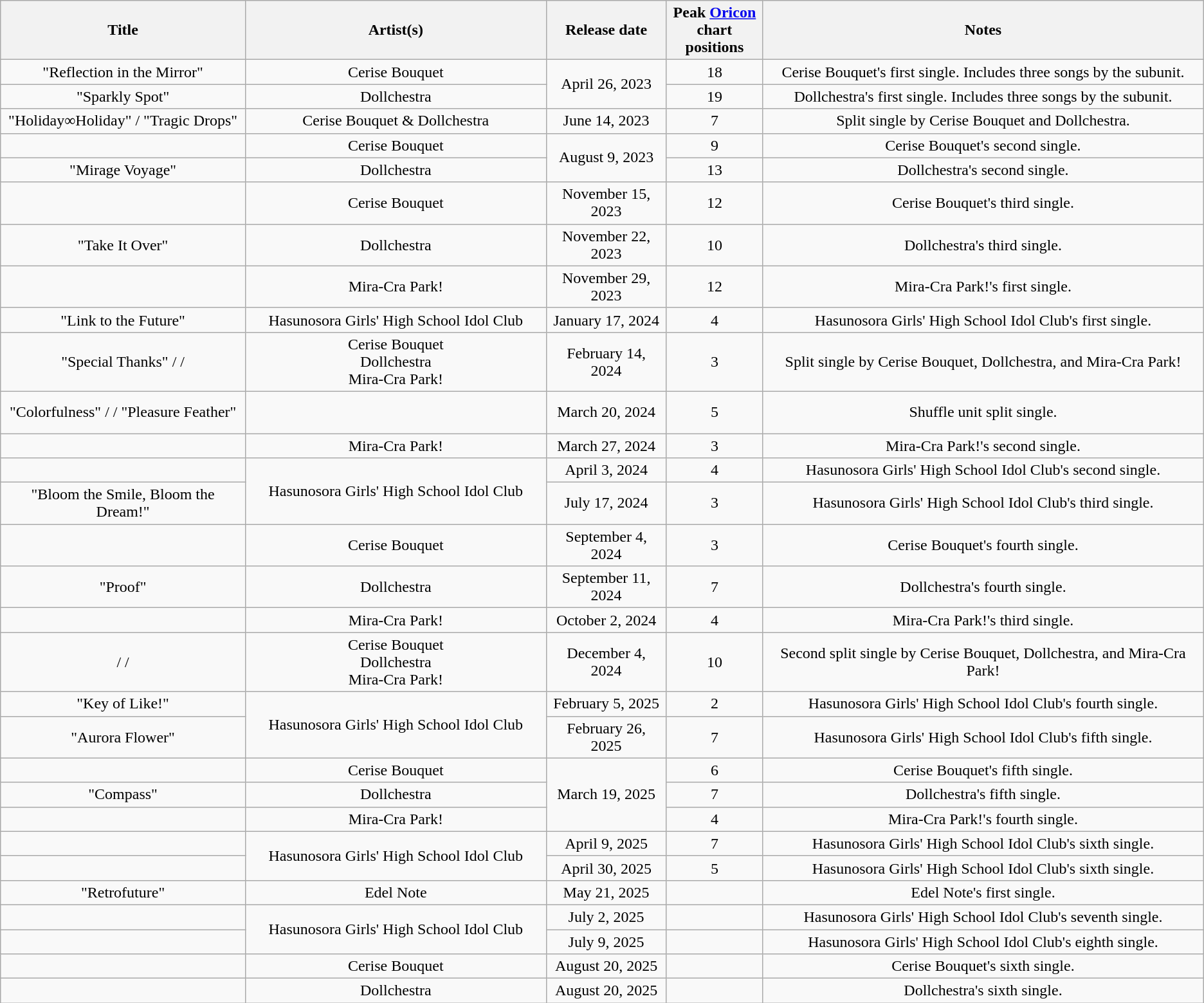<table class="wikitable sortable plainrowheaders" style="text-align:center;">
<tr>
<th scope="col" rowspan="1">Title</th>
<th scope="col" rowspan="1" width="25%">Artist(s)</th>
<th scope="col" colspan="1" width="10%">Release date</th>
<th scope="col" rowspan="1" width="8%">Peak <a href='#'>Oricon</a><br>chart positions</th>
<th>Notes<br></th>
</tr>
<tr>
<td>"Reflection in the Mirror"</td>
<td>Cerise Bouquet</td>
<td rowspan="2">April 26, 2023</td>
<td>18</td>
<td>Cerise Bouquet's first single. Includes three songs by the subunit.</td>
</tr>
<tr>
<td>"Sparkly Spot"</td>
<td>Dollchestra</td>
<td>19</td>
<td>Dollchestra's first single. Includes three songs by the subunit.</td>
</tr>
<tr>
<td>"Holiday∞Holiday" / "Tragic Drops"</td>
<td>Cerise Bouquet & Dollchestra</td>
<td>June 14, 2023</td>
<td>7</td>
<td>Split single by Cerise Bouquet and Dollchestra.</td>
</tr>
<tr>
<td></td>
<td>Cerise Bouquet</td>
<td rowspan="2">August 9, 2023</td>
<td>9</td>
<td>Cerise Bouquet's second single.</td>
</tr>
<tr>
<td>"Mirage Voyage"</td>
<td>Dollchestra</td>
<td>13</td>
<td>Dollchestra's second single.</td>
</tr>
<tr>
<td></td>
<td>Cerise Bouquet</td>
<td>November 15, 2023</td>
<td>12</td>
<td>Cerise Bouquet's third single.</td>
</tr>
<tr>
<td>"Take It Over"</td>
<td>Dollchestra</td>
<td>November 22, 2023</td>
<td>10</td>
<td>Dollchestra's third single.</td>
</tr>
<tr>
<td></td>
<td>Mira-Cra Park!</td>
<td>November 29, 2023</td>
<td>12</td>
<td>Mira-Cra Park!'s first single.</td>
</tr>
<tr>
<td>"Link to the Future"</td>
<td>Hasunosora Girls' High School Idol Club</td>
<td>January 17, 2024</td>
<td>4</td>
<td>Hasunosora Girls' High School Idol Club's first single.</td>
</tr>
<tr>
<td>"Special Thanks" /  / </td>
<td>Cerise Bouquet<br>Dollchestra<br>Mira-Cra Park!</td>
<td>February 14, 2024</td>
<td>3</td>
<td>Split single by Cerise Bouquet, Dollchestra, and Mira-Cra Park!</td>
</tr>
<tr>
<td>"Colorfulness" /  / "Pleasure Feather"</td>
<td><br><br></td>
<td>March 20, 2024</td>
<td>5</td>
<td>Shuffle unit split single.</td>
</tr>
<tr>
<td></td>
<td>Mira-Cra Park!</td>
<td>March 27, 2024</td>
<td>3</td>
<td>Mira-Cra Park!'s second single.</td>
</tr>
<tr>
<td></td>
<td rowspan="2">Hasunosora Girls' High School Idol Club</td>
<td>April 3, 2024</td>
<td>4</td>
<td>Hasunosora Girls' High School Idol Club's second single.</td>
</tr>
<tr>
<td>"Bloom the Smile, Bloom the Dream!"</td>
<td>July 17, 2024</td>
<td>3</td>
<td>Hasunosora Girls' High School Idol Club's third single.</td>
</tr>
<tr>
<td></td>
<td>Cerise Bouquet</td>
<td>September 4, 2024</td>
<td>3</td>
<td>Cerise Bouquet's fourth single.</td>
</tr>
<tr>
<td>"Proof"</td>
<td>Dollchestra</td>
<td>September 11, 2024</td>
<td>7</td>
<td>Dollchestra's fourth single.</td>
</tr>
<tr>
<td></td>
<td>Mira-Cra Park!</td>
<td>October 2, 2024</td>
<td>4</td>
<td>Mira-Cra Park!'s third single.</td>
</tr>
<tr>
<td> /  / </td>
<td>Cerise Bouquet<br>Dollchestra<br>Mira-Cra Park!</td>
<td>December 4, 2024</td>
<td>10</td>
<td>Second split single by Cerise Bouquet, Dollchestra, and Mira-Cra Park!</td>
</tr>
<tr>
<td>"Key of Like!"</td>
<td rowspan="2">Hasunosora Girls' High School Idol Club</td>
<td>February 5, 2025</td>
<td>2</td>
<td>Hasunosora Girls' High School Idol Club's fourth single.</td>
</tr>
<tr>
<td>"Aurora Flower"</td>
<td>February 26, 2025</td>
<td>7</td>
<td>Hasunosora Girls' High School Idol Club's fifth single.</td>
</tr>
<tr>
<td></td>
<td>Cerise Bouquet</td>
<td rowspan="3">March 19, 2025</td>
<td>6</td>
<td>Cerise Bouquet's fifth single.</td>
</tr>
<tr>
<td>"Compass"</td>
<td>Dollchestra</td>
<td>7</td>
<td>Dollchestra's fifth single.</td>
</tr>
<tr>
<td></td>
<td>Mira-Cra Park!</td>
<td>4</td>
<td>Mira-Cra Park!'s fourth single.</td>
</tr>
<tr>
<td></td>
<td rowspan="2">Hasunosora Girls' High School Idol Club</td>
<td>April 9, 2025</td>
<td>7</td>
<td>Hasunosora Girls' High School Idol Club's sixth single.</td>
</tr>
<tr>
<td></td>
<td>April 30, 2025</td>
<td>5</td>
<td>Hasunosora Girls' High School Idol Club's sixth single.</td>
</tr>
<tr>
<td>"Retrofuture"</td>
<td>Edel Note</td>
<td>May 21, 2025</td>
<td></td>
<td>Edel Note's first single.</td>
</tr>
<tr>
<td></td>
<td rowspan="2">Hasunosora Girls' High School Idol Club</td>
<td>July 2, 2025</td>
<td></td>
<td>Hasunosora Girls' High School Idol Club's seventh single.</td>
</tr>
<tr>
<td></td>
<td>July 9, 2025</td>
<td></td>
<td>Hasunosora Girls' High School Idol Club's eighth single.</td>
</tr>
<tr>
<td></td>
<td>Cerise Bouquet</td>
<td>August 20, 2025</td>
<td></td>
<td>Cerise Bouquet's sixth single.</td>
</tr>
<tr>
<td></td>
<td>Dollchestra</td>
<td>August 20, 2025</td>
<td></td>
<td>Dollchestra's sixth single.</td>
</tr>
</table>
